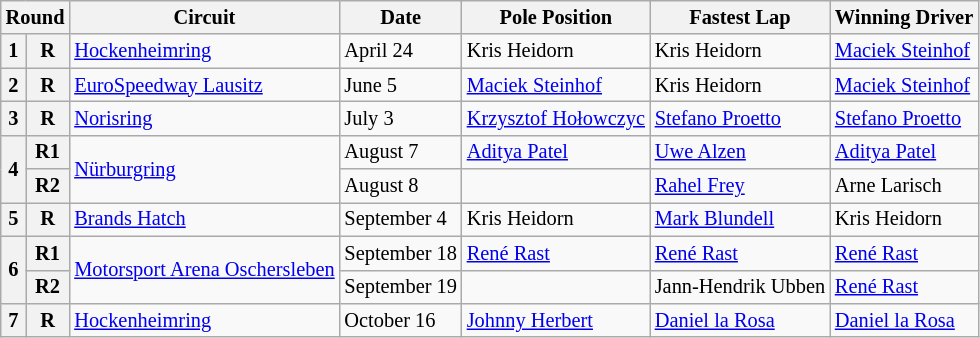<table class="wikitable" style="font-size: 85%;">
<tr>
<th colspan=2>Round</th>
<th>Circuit</th>
<th>Date</th>
<th>Pole Position</th>
<th>Fastest Lap</th>
<th>Winning Driver</th>
</tr>
<tr>
<th>1</th>
<th>R</th>
<td> <a href='#'>Hockenheimring</a></td>
<td>April 24</td>
<td> Kris Heidorn</td>
<td> Kris Heidorn</td>
<td> <a href='#'>Maciek Steinhof</a></td>
</tr>
<tr>
<th>2</th>
<th>R</th>
<td> <a href='#'>EuroSpeedway Lausitz</a></td>
<td>June 5</td>
<td> <a href='#'>Maciek Steinhof</a></td>
<td> Kris Heidorn</td>
<td> <a href='#'>Maciek Steinhof</a></td>
</tr>
<tr>
<th>3</th>
<th>R</th>
<td> <a href='#'>Norisring</a></td>
<td>July 3</td>
<td> <a href='#'>Krzysztof Hołowczyc</a></td>
<td> <a href='#'>Stefano Proetto</a></td>
<td> <a href='#'>Stefano Proetto</a></td>
</tr>
<tr>
<th rowspan=2>4</th>
<th>R1</th>
<td rowspan=2> <a href='#'>Nürburgring</a></td>
<td>August 7</td>
<td> <a href='#'>Aditya Patel</a></td>
<td> <a href='#'>Uwe Alzen</a></td>
<td> <a href='#'>Aditya Patel</a></td>
</tr>
<tr>
<th>R2</th>
<td>August 8</td>
<td></td>
<td> <a href='#'>Rahel Frey</a></td>
<td> Arne Larisch</td>
</tr>
<tr>
<th>5</th>
<th>R</th>
<td> <a href='#'>Brands Hatch</a></td>
<td>September 4</td>
<td> Kris Heidorn</td>
<td> <a href='#'>Mark Blundell</a></td>
<td> Kris Heidorn</td>
</tr>
<tr>
<th rowspan=2>6</th>
<th>R1</th>
<td rowspan=2> <a href='#'>Motorsport Arena Oschersleben</a></td>
<td>September 18</td>
<td> <a href='#'>René Rast</a></td>
<td> <a href='#'>René Rast</a></td>
<td> <a href='#'>René Rast</a></td>
</tr>
<tr>
<th>R2</th>
<td>September 19</td>
<td></td>
<td> Jann-Hendrik Ubben</td>
<td> <a href='#'>René Rast</a></td>
</tr>
<tr>
<th>7</th>
<th>R</th>
<td> <a href='#'>Hockenheimring</a></td>
<td>October 16</td>
<td> <a href='#'>Johnny Herbert</a></td>
<td> <a href='#'>Daniel la Rosa</a></td>
<td> <a href='#'>Daniel la Rosa</a></td>
</tr>
</table>
